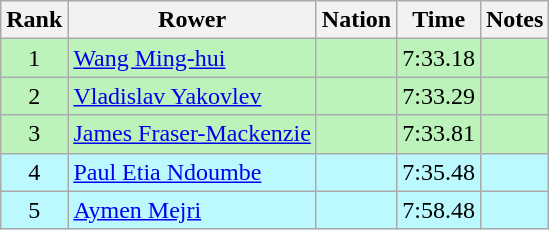<table class="wikitable sortable" style="text-align:center">
<tr>
<th>Rank</th>
<th>Rower</th>
<th>Nation</th>
<th>Time</th>
<th>Notes</th>
</tr>
<tr bgcolor=bbf3bb>
<td>1</td>
<td align=left><a href='#'>Wang Ming-hui</a></td>
<td align=left></td>
<td>7:33.18</td>
<td></td>
</tr>
<tr bgcolor=bbf3bb>
<td>2</td>
<td align=left><a href='#'>Vladislav Yakovlev</a></td>
<td align=left></td>
<td>7:33.29</td>
<td></td>
</tr>
<tr bgcolor=bbf3bb>
<td>3</td>
<td align=left><a href='#'>James Fraser-Mackenzie</a></td>
<td align=left></td>
<td>7:33.81</td>
<td></td>
</tr>
<tr bgcolor=bbf9ff>
<td>4</td>
<td align=left><a href='#'>Paul Etia Ndoumbe</a></td>
<td align=left></td>
<td>7:35.48</td>
<td></td>
</tr>
<tr bgcolor=bbf9ff>
<td>5</td>
<td align=left><a href='#'>Aymen Mejri</a></td>
<td align=left></td>
<td>7:58.48</td>
<td></td>
</tr>
</table>
